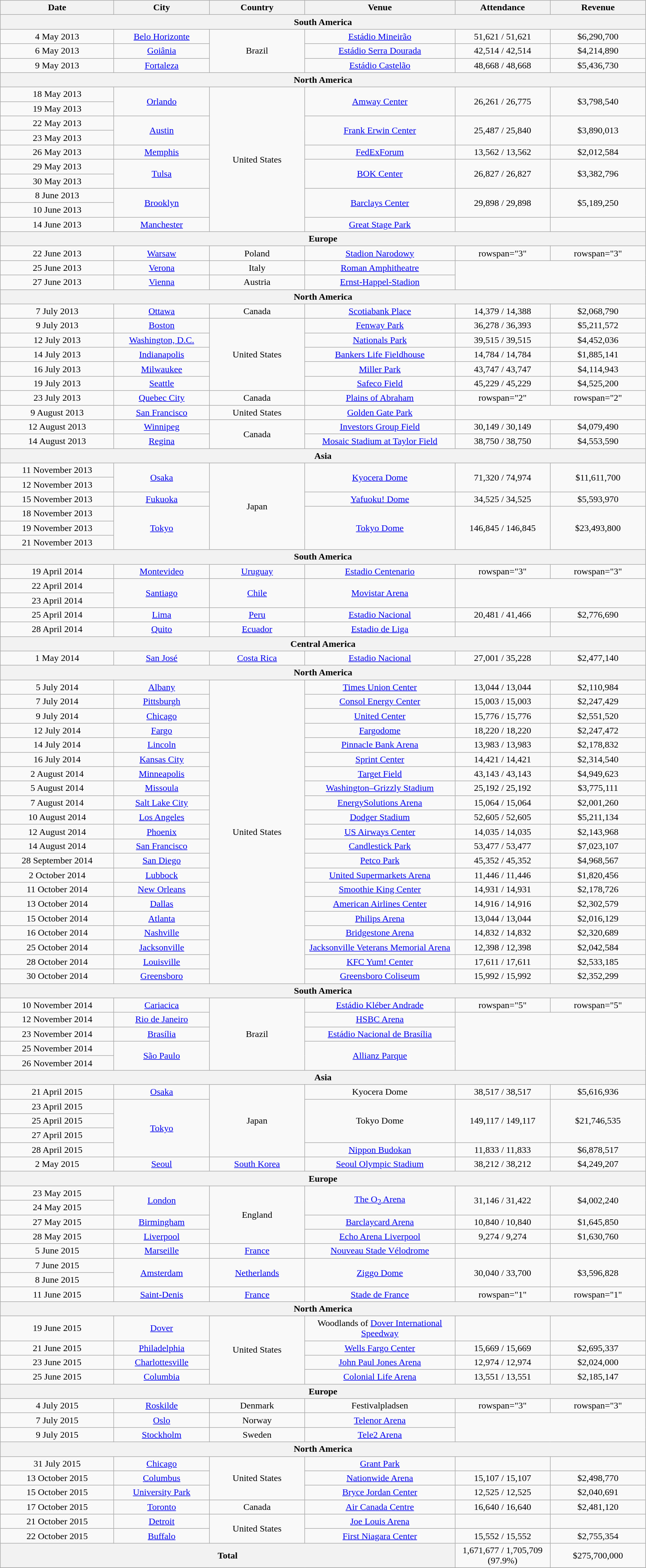<table class="wikitable" style="text-align:center;">
<tr>
<th scope="col" style="width:12em;">Date</th>
<th scope="col" style="width:10em;">City</th>
<th scope="col" style="width:10em;">Country</th>
<th scope="col" style="width:16em;">Venue</th>
<th scope="col" style="width:10em;">Attendance</th>
<th scope="col" style="width:10em;">Revenue</th>
</tr>
<tr>
<th colspan="6">South America</th>
</tr>
<tr>
<td>4 May 2013</td>
<td><a href='#'>Belo Horizonte</a></td>
<td rowspan="3">Brazil</td>
<td><a href='#'>Estádio Mineirão</a></td>
<td>51,621 / 51,621</td>
<td>$6,290,700</td>
</tr>
<tr>
<td>6 May 2013</td>
<td><a href='#'>Goiânia</a></td>
<td><a href='#'>Estádio Serra Dourada</a></td>
<td>42,514 / 42,514</td>
<td>$4,214,890</td>
</tr>
<tr>
<td>9 May 2013</td>
<td><a href='#'>Fortaleza</a></td>
<td><a href='#'>Estádio Castelão</a></td>
<td>48,668 / 48,668</td>
<td>$5,436,730</td>
</tr>
<tr>
<th colspan="6">North America</th>
</tr>
<tr>
<td>18 May 2013</td>
<td rowspan="2"><a href='#'>Orlando</a></td>
<td rowspan="10">United States</td>
<td rowspan="2"><a href='#'>Amway Center</a></td>
<td rowspan="2">26,261 / 26,775</td>
<td rowspan="2">$3,798,540</td>
</tr>
<tr>
<td>19 May 2013</td>
</tr>
<tr>
<td>22 May 2013</td>
<td rowspan="2"><a href='#'>Austin</a></td>
<td rowspan="2"><a href='#'>Frank Erwin Center</a></td>
<td rowspan="2">25,487 / 25,840</td>
<td rowspan="2">$3,890,013</td>
</tr>
<tr>
<td>23 May 2013</td>
</tr>
<tr>
<td>26 May 2013</td>
<td><a href='#'>Memphis</a></td>
<td><a href='#'>FedExForum</a></td>
<td>13,562 / 13,562</td>
<td>$2,012,584</td>
</tr>
<tr>
<td>29 May 2013</td>
<td rowspan="2"><a href='#'>Tulsa</a></td>
<td rowspan="2"><a href='#'>BOK Center</a></td>
<td rowspan="2">26,827 / 26,827</td>
<td rowspan="2">$3,382,796</td>
</tr>
<tr>
<td>30 May 2013</td>
</tr>
<tr>
<td>8 June 2013</td>
<td rowspan="2"><a href='#'>Brooklyn</a></td>
<td rowspan="2"><a href='#'>Barclays Center</a></td>
<td rowspan="2">29,898 / 29,898</td>
<td rowspan="2">$5,189,250</td>
</tr>
<tr>
<td>10 June 2013</td>
</tr>
<tr>
<td>14 June 2013</td>
<td><a href='#'>Manchester</a></td>
<td><a href='#'>Great Stage Park</a></td>
<td></td>
<td></td>
</tr>
<tr>
<th colspan="6">Europe</th>
</tr>
<tr>
<td>22 June 2013</td>
<td><a href='#'>Warsaw</a></td>
<td>Poland</td>
<td><a href='#'>Stadion Narodowy</a></td>
<td>rowspan="3" </td>
<td>rowspan="3" </td>
</tr>
<tr>
<td>25 June 2013</td>
<td><a href='#'>Verona</a></td>
<td>Italy</td>
<td><a href='#'>Roman Amphitheatre</a></td>
</tr>
<tr>
<td>27 June 2013</td>
<td><a href='#'>Vienna</a></td>
<td>Austria</td>
<td><a href='#'>Ernst-Happel-Stadion</a></td>
</tr>
<tr>
<th colspan="6">North America</th>
</tr>
<tr>
<td>7 July 2013</td>
<td><a href='#'>Ottawa</a></td>
<td>Canada</td>
<td><a href='#'>Scotiabank Place</a></td>
<td>14,379 / 14,388</td>
<td>$2,068,790</td>
</tr>
<tr>
<td>9 July 2013</td>
<td><a href='#'>Boston</a></td>
<td rowspan="5">United States</td>
<td><a href='#'>Fenway Park</a></td>
<td>36,278 / 36,393</td>
<td>$5,211,572</td>
</tr>
<tr>
<td>12 July 2013</td>
<td><a href='#'>Washington, D.C.</a></td>
<td><a href='#'>Nationals Park</a></td>
<td>39,515 / 39,515</td>
<td>$4,452,036</td>
</tr>
<tr>
<td>14 July 2013</td>
<td><a href='#'>Indianapolis</a></td>
<td><a href='#'>Bankers Life Fieldhouse</a></td>
<td>14,784 / 14,784</td>
<td>$1,885,141</td>
</tr>
<tr>
<td>16 July 2013</td>
<td><a href='#'>Milwaukee</a></td>
<td><a href='#'>Miller Park</a></td>
<td>43,747 / 43,747</td>
<td>$4,114,943</td>
</tr>
<tr>
<td>19 July 2013</td>
<td><a href='#'>Seattle</a></td>
<td><a href='#'>Safeco Field</a></td>
<td>45,229 / 45,229</td>
<td>$4,525,200</td>
</tr>
<tr>
<td>23 July 2013</td>
<td><a href='#'>Quebec City</a></td>
<td>Canada</td>
<td><a href='#'>Plains of Abraham</a></td>
<td>rowspan="2" </td>
<td>rowspan="2" </td>
</tr>
<tr>
<td>9 August 2013</td>
<td><a href='#'>San Francisco</a></td>
<td>United States</td>
<td><a href='#'>Golden Gate Park</a></td>
</tr>
<tr>
<td>12 August 2013</td>
<td><a href='#'>Winnipeg</a></td>
<td rowspan="2">Canada</td>
<td><a href='#'>Investors Group Field</a></td>
<td>30,149 / 30,149</td>
<td>$4,079,490</td>
</tr>
<tr>
<td>14 August 2013</td>
<td><a href='#'>Regina</a></td>
<td><a href='#'>Mosaic Stadium at Taylor Field</a></td>
<td>38,750 / 38,750</td>
<td>$4,553,590</td>
</tr>
<tr>
<th colspan="6">Asia</th>
</tr>
<tr>
<td>11 November 2013</td>
<td rowspan="2"><a href='#'>Osaka</a></td>
<td rowspan="6">Japan</td>
<td rowspan="2"><a href='#'>Kyocera Dome</a></td>
<td rowspan="2">71,320 / 74,974</td>
<td rowspan="2">$11,611,700</td>
</tr>
<tr>
<td>12 November 2013</td>
</tr>
<tr>
<td>15 November 2013</td>
<td><a href='#'>Fukuoka</a></td>
<td><a href='#'>Yafuoku! Dome</a></td>
<td>34,525 / 34,525</td>
<td>$5,593,970</td>
</tr>
<tr>
<td>18 November 2013</td>
<td rowspan="3"><a href='#'>Tokyo</a></td>
<td rowspan="3"><a href='#'>Tokyo Dome</a></td>
<td rowspan="3">146,845 / 146,845</td>
<td rowspan="3">$23,493,800</td>
</tr>
<tr>
<td>19 November 2013</td>
</tr>
<tr>
<td>21 November 2013</td>
</tr>
<tr>
<th colspan="6">South America</th>
</tr>
<tr>
<td>19 April 2014</td>
<td><a href='#'>Montevideo</a></td>
<td><a href='#'>Uruguay</a></td>
<td><a href='#'>Estadio Centenario</a></td>
<td>rowspan="3" </td>
<td>rowspan="3" </td>
</tr>
<tr>
<td>22 April 2014</td>
<td rowspan="2"><a href='#'>Santiago</a></td>
<td rowspan="2"><a href='#'>Chile</a></td>
<td rowspan="2"><a href='#'>Movistar Arena</a></td>
</tr>
<tr>
<td>23 April 2014</td>
</tr>
<tr>
<td>25 April 2014</td>
<td><a href='#'>Lima</a></td>
<td><a href='#'>Peru</a></td>
<td><a href='#'>Estadio Nacional</a></td>
<td>20,481 / 41,466</td>
<td>$2,776,690</td>
</tr>
<tr>
<td>28 April 2014</td>
<td><a href='#'>Quito</a></td>
<td><a href='#'>Ecuador</a></td>
<td><a href='#'>Estadio de Liga</a></td>
<td></td>
<td></td>
</tr>
<tr>
<th colspan="6">Central America</th>
</tr>
<tr>
<td>1 May 2014</td>
<td><a href='#'>San José</a></td>
<td><a href='#'>Costa Rica</a></td>
<td><a href='#'>Estadio Nacional</a></td>
<td>27,001 / 35,228</td>
<td>$2,477,140</td>
</tr>
<tr>
<th colspan="6">North America</th>
</tr>
<tr>
<td>5 July 2014</td>
<td><a href='#'>Albany</a></td>
<td rowspan="21">United States</td>
<td><a href='#'>Times Union Center</a></td>
<td>13,044 / 13,044</td>
<td>$2,110,984</td>
</tr>
<tr>
<td>7 July 2014</td>
<td><a href='#'>Pittsburgh</a></td>
<td><a href='#'>Consol Energy Center</a></td>
<td>15,003 / 15,003</td>
<td>$2,247,429</td>
</tr>
<tr>
<td>9 July 2014</td>
<td><a href='#'>Chicago</a></td>
<td><a href='#'>United Center</a></td>
<td>15,776 / 15,776</td>
<td>$2,551,520</td>
</tr>
<tr>
<td>12 July 2014</td>
<td><a href='#'>Fargo</a></td>
<td><a href='#'>Fargodome</a></td>
<td>18,220 / 18,220</td>
<td>$2,247,472</td>
</tr>
<tr>
<td>14 July 2014</td>
<td><a href='#'>Lincoln</a></td>
<td><a href='#'>Pinnacle Bank Arena</a></td>
<td>13,983 / 13,983</td>
<td>$2,178,832</td>
</tr>
<tr>
<td>16 July 2014</td>
<td><a href='#'>Kansas City</a></td>
<td><a href='#'>Sprint Center</a></td>
<td>14,421 / 14,421</td>
<td>$2,314,540</td>
</tr>
<tr>
<td>2 August 2014</td>
<td><a href='#'>Minneapolis</a></td>
<td><a href='#'>Target Field</a></td>
<td>43,143 / 43,143</td>
<td>$4,949,623</td>
</tr>
<tr>
<td>5 August 2014</td>
<td><a href='#'>Missoula</a></td>
<td><a href='#'>Washington–Grizzly Stadium</a></td>
<td>25,192 / 25,192</td>
<td>$3,775,111</td>
</tr>
<tr>
<td>7 August 2014</td>
<td><a href='#'>Salt Lake City</a></td>
<td><a href='#'>EnergySolutions Arena</a></td>
<td>15,064 / 15,064</td>
<td>$2,001,260</td>
</tr>
<tr>
<td>10 August 2014</td>
<td><a href='#'>Los Angeles</a></td>
<td><a href='#'>Dodger Stadium</a></td>
<td>52,605 / 52,605</td>
<td>$5,211,134</td>
</tr>
<tr>
<td>12 August 2014</td>
<td><a href='#'>Phoenix</a></td>
<td><a href='#'>US Airways Center</a></td>
<td>14,035 / 14,035</td>
<td>$2,143,968</td>
</tr>
<tr>
<td>14 August 2014</td>
<td><a href='#'>San Francisco</a></td>
<td><a href='#'>Candlestick Park</a></td>
<td>53,477 / 53,477</td>
<td>$7,023,107</td>
</tr>
<tr>
<td>28 September 2014</td>
<td><a href='#'>San Diego</a></td>
<td><a href='#'>Petco Park</a></td>
<td>45,352 / 45,352</td>
<td>$4,968,567</td>
</tr>
<tr>
<td>2 October 2014</td>
<td><a href='#'>Lubbock</a></td>
<td><a href='#'>United Supermarkets Arena</a></td>
<td>11,446 / 11,446</td>
<td>$1,820,456</td>
</tr>
<tr>
<td>11 October 2014</td>
<td><a href='#'>New Orleans</a></td>
<td><a href='#'>Smoothie King Center</a></td>
<td>14,931 / 14,931</td>
<td>$2,178,726</td>
</tr>
<tr>
<td>13 October 2014</td>
<td><a href='#'>Dallas</a></td>
<td><a href='#'>American Airlines Center</a></td>
<td>14,916 / 14,916</td>
<td>$2,302,579</td>
</tr>
<tr>
<td>15 October 2014</td>
<td><a href='#'>Atlanta</a></td>
<td><a href='#'>Philips Arena</a></td>
<td>13,044 / 13,044</td>
<td>$2,016,129</td>
</tr>
<tr>
<td>16 October 2014</td>
<td><a href='#'>Nashville</a></td>
<td><a href='#'>Bridgestone Arena</a></td>
<td>14,832 / 14,832</td>
<td>$2,320,689</td>
</tr>
<tr>
<td>25 October 2014</td>
<td><a href='#'>Jacksonville</a></td>
<td><a href='#'>Jacksonville Veterans Memorial Arena</a></td>
<td>12,398 / 12,398</td>
<td>$2,042,584</td>
</tr>
<tr>
<td>28 October 2014</td>
<td><a href='#'>Louisville</a></td>
<td><a href='#'>KFC Yum! Center</a></td>
<td>17,611 / 17,611</td>
<td>$2,533,185</td>
</tr>
<tr>
<td>30 October 2014</td>
<td><a href='#'>Greensboro</a></td>
<td><a href='#'>Greensboro Coliseum</a></td>
<td>15,992 / 15,992</td>
<td>$2,352,299</td>
</tr>
<tr>
<th colspan="6">South America</th>
</tr>
<tr>
<td>10 November 2014</td>
<td><a href='#'>Cariacica</a></td>
<td rowspan="5">Brazil</td>
<td><a href='#'>Estádio Kléber Andrade</a></td>
<td>rowspan="5" </td>
<td>rowspan="5" </td>
</tr>
<tr>
<td>12 November 2014</td>
<td><a href='#'>Rio de Janeiro</a></td>
<td><a href='#'>HSBC Arena</a></td>
</tr>
<tr>
<td>23 November 2014</td>
<td><a href='#'>Brasília</a></td>
<td><a href='#'>Estádio Nacional de Brasília</a></td>
</tr>
<tr>
<td>25 November 2014</td>
<td rowspan="2"><a href='#'>São Paulo</a></td>
<td rowspan="2"><a href='#'>Allianz Parque</a></td>
</tr>
<tr>
<td>26 November 2014</td>
</tr>
<tr>
<th colspan="6">Asia</th>
</tr>
<tr>
<td>21 April 2015</td>
<td><a href='#'>Osaka</a></td>
<td rowspan="5">Japan</td>
<td>Kyocera Dome</td>
<td rowspan="1">38,517 / 38,517</td>
<td rowspan="1">$5,616,936</td>
</tr>
<tr>
<td>23 April 2015</td>
<td rowspan="4"><a href='#'>Tokyo</a></td>
<td rowspan="3">Tokyo Dome</td>
<td rowspan="3">149,117 / 149,117</td>
<td rowspan="3">$21,746,535</td>
</tr>
<tr>
<td>25 April 2015</td>
</tr>
<tr>
<td>27 April 2015</td>
</tr>
<tr>
<td>28 April 2015</td>
<td rowspan="1"><a href='#'>Nippon Budokan</a></td>
<td rowspan="1">11,833 / 11,833</td>
<td rowspan="1">$6,878,517</td>
</tr>
<tr>
<td>2 May 2015</td>
<td><a href='#'>Seoul</a></td>
<td><a href='#'>South Korea</a></td>
<td><a href='#'>Seoul Olympic Stadium</a></td>
<td rowspan="1">38,212 / 38,212</td>
<td rowspan="1">$4,249,207</td>
</tr>
<tr>
<th colspan="6">Europe</th>
</tr>
<tr>
<td>23 May 2015</td>
<td rowspan="2"><a href='#'>London</a></td>
<td rowspan="4">England</td>
<td rowspan="2"><a href='#'>The O<sub>2</sub> Arena</a></td>
<td rowspan="2">31,146 / 31,422</td>
<td rowspan="2">$4,002,240</td>
</tr>
<tr>
<td>24 May 2015</td>
</tr>
<tr>
<td>27 May 2015</td>
<td><a href='#'>Birmingham</a></td>
<td><a href='#'>Barclaycard Arena</a></td>
<td>10,840 / 10,840</td>
<td>$1,645,850</td>
</tr>
<tr>
<td>28 May 2015</td>
<td><a href='#'>Liverpool</a></td>
<td><a href='#'>Echo Arena Liverpool</a></td>
<td>9,274 / 9,274</td>
<td>$1,630,760</td>
</tr>
<tr>
<td>5 June 2015</td>
<td><a href='#'>Marseille</a></td>
<td><a href='#'>France</a></td>
<td><a href='#'>Nouveau Stade Vélodrome</a></td>
<td></td>
<td></td>
</tr>
<tr>
<td>7 June 2015</td>
<td rowspan="2"><a href='#'>Amsterdam</a></td>
<td rowspan="2"><a href='#'>Netherlands</a></td>
<td rowspan="2"><a href='#'>Ziggo Dome</a></td>
<td rowspan="2">30,040 / 33,700</td>
<td rowspan="2">$3,596,828</td>
</tr>
<tr>
<td>8 June 2015</td>
</tr>
<tr>
<td>11 June 2015</td>
<td><a href='#'>Saint-Denis</a></td>
<td><a href='#'>France</a></td>
<td><a href='#'>Stade de France</a></td>
<td>rowspan="1" </td>
<td>rowspan="1" </td>
</tr>
<tr>
<th colspan="6">North America</th>
</tr>
<tr>
<td>19 June 2015</td>
<td><a href='#'>Dover</a></td>
<td rowspan="4">United States</td>
<td>Woodlands of <a href='#'>Dover International Speedway</a></td>
<td></td>
<td></td>
</tr>
<tr>
<td>21 June 2015</td>
<td><a href='#'>Philadelphia</a></td>
<td><a href='#'>Wells Fargo Center</a></td>
<td>15,669 / 15,669</td>
<td>$2,695,337</td>
</tr>
<tr>
<td>23 June 2015</td>
<td><a href='#'>Charlottesville</a></td>
<td><a href='#'>John Paul Jones Arena</a></td>
<td>12,974 / 12,974</td>
<td>$2,024,000</td>
</tr>
<tr>
<td>25 June 2015</td>
<td><a href='#'>Columbia</a></td>
<td><a href='#'>Colonial Life Arena</a></td>
<td>13,551 / 13,551</td>
<td>$2,185,147</td>
</tr>
<tr>
<th colspan="6">Europe</th>
</tr>
<tr>
<td>4 July 2015</td>
<td><a href='#'>Roskilde</a></td>
<td>Denmark</td>
<td>Festivalpladsen</td>
<td>rowspan="3" </td>
<td>rowspan="3" </td>
</tr>
<tr>
<td>7 July 2015</td>
<td><a href='#'>Oslo</a></td>
<td>Norway</td>
<td><a href='#'>Telenor Arena</a></td>
</tr>
<tr>
<td>9 July 2015</td>
<td><a href='#'>Stockholm</a></td>
<td>Sweden</td>
<td><a href='#'>Tele2 Arena</a></td>
</tr>
<tr>
<th colspan="6">North America</th>
</tr>
<tr>
<td>31 July 2015</td>
<td><a href='#'>Chicago</a></td>
<td rowspan="3">United States</td>
<td><a href='#'>Grant Park</a></td>
<td></td>
<td></td>
</tr>
<tr>
<td>13 October 2015</td>
<td><a href='#'>Columbus</a></td>
<td><a href='#'>Nationwide Arena</a></td>
<td>15,107 / 15,107</td>
<td>$2,498,770</td>
</tr>
<tr>
<td>15 October 2015</td>
<td><a href='#'>University Park</a></td>
<td><a href='#'>Bryce Jordan Center</a></td>
<td>12,525 / 12,525</td>
<td>$2,040,691</td>
</tr>
<tr>
<td>17 October 2015</td>
<td><a href='#'>Toronto</a></td>
<td>Canada</td>
<td><a href='#'>Air Canada Centre</a></td>
<td>16,640 / 16,640</td>
<td>$2,481,120</td>
</tr>
<tr>
<td>21 October 2015</td>
<td><a href='#'>Detroit</a></td>
<td rowspan="2">United States</td>
<td><a href='#'>Joe Louis Arena</a></td>
<td></td>
<td></td>
</tr>
<tr>
<td>22 October 2015</td>
<td><a href='#'>Buffalo</a></td>
<td><a href='#'>First Niagara Center</a></td>
<td>15,552 / 15,552</td>
<td>$2,755,354</td>
</tr>
<tr>
<th colspan="4">Total</th>
<td>1,671,677 / 1,705,709 (97.9%)</td>
<td>$275,700,000</td>
</tr>
<tr>
</tr>
</table>
